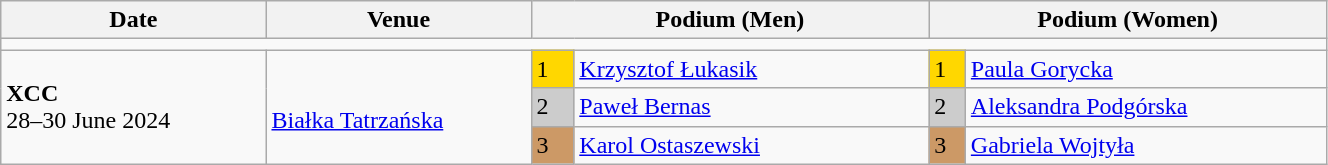<table class="wikitable" width=70%>
<tr>
<th>Date</th>
<th width=20%>Venue</th>
<th colspan=2 width=30%>Podium (Men)</th>
<th colspan=2 width=30%>Podium (Women)</th>
</tr>
<tr>
<td colspan=6></td>
</tr>
<tr>
<td rowspan=3><strong>XCC</strong> <br> 28–30 June 2024</td>
<td rowspan=3><br><a href='#'>Białka Tatrzańska</a></td>
<td bgcolor=FFD700>1</td>
<td><a href='#'>Krzysztof Łukasik</a></td>
<td bgcolor=FFD700>1</td>
<td><a href='#'>Paula Gorycka</a></td>
</tr>
<tr>
<td bgcolor=CCCCCC>2</td>
<td><a href='#'>Paweł Bernas</a></td>
<td bgcolor=CCCCCC>2</td>
<td><a href='#'>Aleksandra Podgórska</a></td>
</tr>
<tr>
<td bgcolor=CC9966>3</td>
<td><a href='#'>Karol Ostaszewski</a></td>
<td bgcolor=CC9966>3</td>
<td><a href='#'>Gabriela Wojtyła</a></td>
</tr>
</table>
